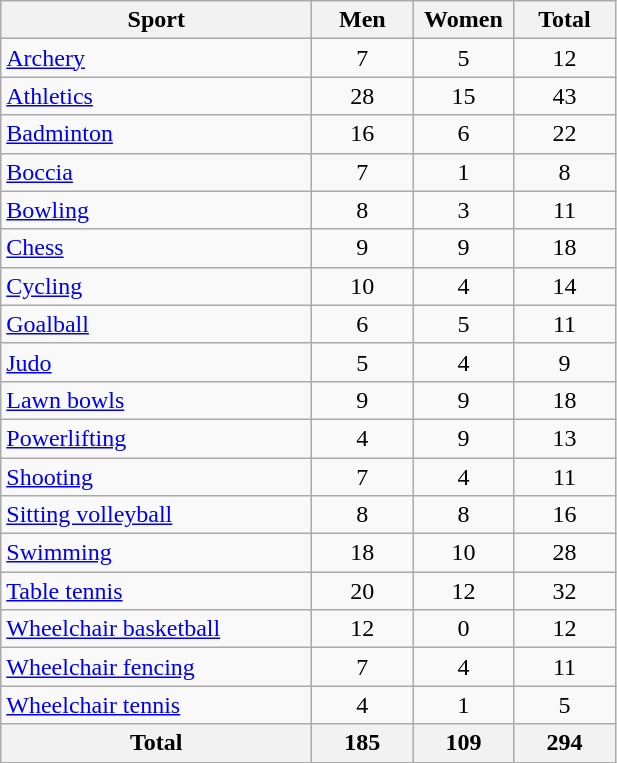<table class="wikitable" style="text-align:center;">
<tr>
<th width=200>Sport</th>
<th width=60>Men</th>
<th width=60>Women</th>
<th width=60>Total</th>
</tr>
<tr>
<td align=left> <a href='#'>Archery</a></td>
<td>7</td>
<td>5</td>
<td>12</td>
</tr>
<tr>
<td align=left> <a href='#'>Athletics</a></td>
<td>28</td>
<td>15</td>
<td>43</td>
</tr>
<tr>
<td align=left> <a href='#'>Badminton</a></td>
<td>16</td>
<td>6</td>
<td>22</td>
</tr>
<tr>
<td align=left> <a href='#'>Boccia</a></td>
<td>7</td>
<td>1</td>
<td>8</td>
</tr>
<tr>
<td align=left> <a href='#'>Bowling</a></td>
<td>8</td>
<td>3</td>
<td>11</td>
</tr>
<tr>
<td align=left> <a href='#'>Chess</a></td>
<td>9</td>
<td>9</td>
<td>18</td>
</tr>
<tr>
<td align=left> <a href='#'>Cycling</a></td>
<td>10</td>
<td>4</td>
<td>14</td>
</tr>
<tr>
<td align=left> <a href='#'>Goalball</a></td>
<td>6</td>
<td>5</td>
<td>11</td>
</tr>
<tr>
<td align=left> <a href='#'>Judo</a></td>
<td>5</td>
<td>4</td>
<td>9</td>
</tr>
<tr>
<td align=left> <a href='#'>Lawn bowls</a></td>
<td>9</td>
<td>9</td>
<td>18</td>
</tr>
<tr>
<td align=left> <a href='#'>Powerlifting</a></td>
<td>4</td>
<td>9</td>
<td>13</td>
</tr>
<tr>
<td align=left> <a href='#'>Shooting</a></td>
<td>7</td>
<td>4</td>
<td>11</td>
</tr>
<tr>
<td align=left> <a href='#'>Sitting volleyball</a></td>
<td>8</td>
<td>8</td>
<td>16</td>
</tr>
<tr>
<td align=left> <a href='#'>Swimming</a></td>
<td>18</td>
<td>10</td>
<td>28</td>
</tr>
<tr>
<td align=left> <a href='#'>Table tennis</a></td>
<td>20</td>
<td>12</td>
<td>32</td>
</tr>
<tr>
<td align=left> <a href='#'>Wheelchair basketball</a></td>
<td>12</td>
<td>0</td>
<td>12</td>
</tr>
<tr>
<td align=left> <a href='#'>Wheelchair fencing</a></td>
<td>7</td>
<td>4</td>
<td>11</td>
</tr>
<tr>
<td align=left> <a href='#'>Wheelchair tennis</a></td>
<td>4</td>
<td>1</td>
<td>5</td>
</tr>
<tr>
<th>Total</th>
<th>185</th>
<th>109</th>
<th>294</th>
</tr>
</table>
